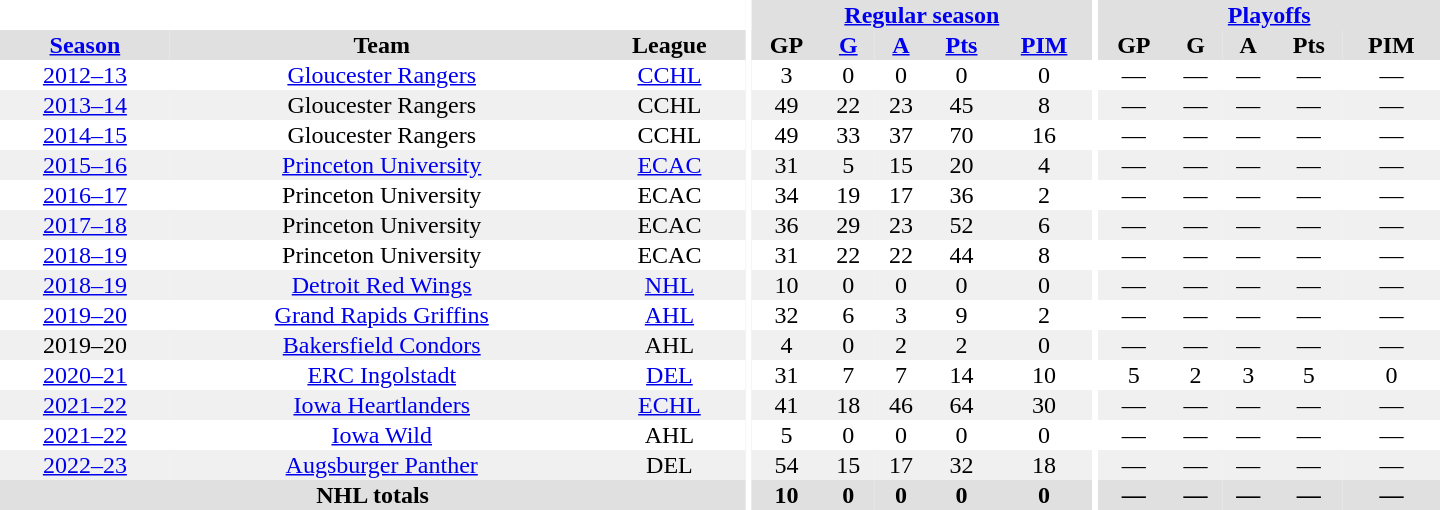<table border="0" cellpadding="1" cellspacing="0" style="text-align:center; width:60em">
<tr bgcolor="#e0e0e0">
<th colspan="3" bgcolor="#ffffff"></th>
<th rowspan="97" bgcolor="#ffffff"></th>
<th colspan="5"><a href='#'>Regular season</a></th>
<th rowspan="97" bgcolor="#ffffff"></th>
<th colspan="5"><a href='#'>Playoffs</a></th>
</tr>
<tr bgcolor="#e0e0e0">
<th><a href='#'>Season</a></th>
<th>Team</th>
<th>League</th>
<th>GP</th>
<th><a href='#'>G</a></th>
<th><a href='#'>A</a></th>
<th><a href='#'>Pts</a></th>
<th><a href='#'>PIM</a></th>
<th>GP</th>
<th>G</th>
<th>A</th>
<th>Pts</th>
<th>PIM</th>
</tr>
<tr>
<td><a href='#'>2012–13</a></td>
<td><a href='#'>Gloucester Rangers</a></td>
<td><a href='#'>CCHL</a></td>
<td>3</td>
<td>0</td>
<td>0</td>
<td>0</td>
<td>0</td>
<td>—</td>
<td>—</td>
<td>—</td>
<td>—</td>
<td>—</td>
</tr>
<tr bgcolor="#f0f0f0">
<td><a href='#'>2013–14</a></td>
<td>Gloucester Rangers</td>
<td>CCHL</td>
<td>49</td>
<td>22</td>
<td>23</td>
<td>45</td>
<td>8</td>
<td>—</td>
<td>—</td>
<td>—</td>
<td>—</td>
<td>—</td>
</tr>
<tr>
<td><a href='#'>2014–15</a></td>
<td>Gloucester Rangers</td>
<td>CCHL</td>
<td>49</td>
<td>33</td>
<td>37</td>
<td>70</td>
<td>16</td>
<td>—</td>
<td>—</td>
<td>—</td>
<td>—</td>
<td>—</td>
</tr>
<tr bgcolor="#f0f0f0">
<td><a href='#'>2015–16</a></td>
<td><a href='#'>Princeton University</a></td>
<td><a href='#'>ECAC</a></td>
<td>31</td>
<td>5</td>
<td>15</td>
<td>20</td>
<td>4</td>
<td>—</td>
<td>—</td>
<td>—</td>
<td>—</td>
<td>—</td>
</tr>
<tr>
<td><a href='#'>2016–17</a></td>
<td>Princeton University</td>
<td>ECAC</td>
<td>34</td>
<td>19</td>
<td>17</td>
<td>36</td>
<td>2</td>
<td>—</td>
<td>—</td>
<td>—</td>
<td>—</td>
<td>—</td>
</tr>
<tr bgcolor="#f0f0f0">
<td><a href='#'>2017–18</a></td>
<td>Princeton University</td>
<td>ECAC</td>
<td>36</td>
<td>29</td>
<td>23</td>
<td>52</td>
<td>6</td>
<td>—</td>
<td>—</td>
<td>—</td>
<td>—</td>
<td>—</td>
</tr>
<tr>
<td><a href='#'>2018–19</a></td>
<td>Princeton University</td>
<td>ECAC</td>
<td>31</td>
<td>22</td>
<td>22</td>
<td>44</td>
<td>8</td>
<td>—</td>
<td>—</td>
<td>—</td>
<td>—</td>
<td>—</td>
</tr>
<tr bgcolor="#f0f0f0">
<td><a href='#'>2018–19</a></td>
<td><a href='#'>Detroit Red Wings</a></td>
<td><a href='#'>NHL</a></td>
<td>10</td>
<td>0</td>
<td>0</td>
<td>0</td>
<td>0</td>
<td>—</td>
<td>—</td>
<td>—</td>
<td>—</td>
<td>—</td>
</tr>
<tr>
<td><a href='#'>2019–20</a></td>
<td><a href='#'>Grand Rapids Griffins</a></td>
<td><a href='#'>AHL</a></td>
<td>32</td>
<td>6</td>
<td>3</td>
<td>9</td>
<td>2</td>
<td>—</td>
<td>—</td>
<td>—</td>
<td>—</td>
<td>—</td>
</tr>
<tr bgcolor="#f0f0f0">
<td>2019–20</td>
<td><a href='#'>Bakersfield Condors</a></td>
<td>AHL</td>
<td>4</td>
<td>0</td>
<td>2</td>
<td>2</td>
<td>0</td>
<td>—</td>
<td>—</td>
<td>—</td>
<td>—</td>
<td>—</td>
</tr>
<tr>
<td><a href='#'>2020–21</a></td>
<td><a href='#'>ERC Ingolstadt</a></td>
<td><a href='#'>DEL</a></td>
<td>31</td>
<td>7</td>
<td>7</td>
<td>14</td>
<td>10</td>
<td>5</td>
<td>2</td>
<td>3</td>
<td>5</td>
<td>0</td>
</tr>
<tr bgcolor="#f0f0f0">
<td><a href='#'>2021–22</a></td>
<td><a href='#'>Iowa Heartlanders</a></td>
<td><a href='#'>ECHL</a></td>
<td>41</td>
<td>18</td>
<td>46</td>
<td>64</td>
<td>30</td>
<td>—</td>
<td>—</td>
<td>—</td>
<td>—</td>
<td>—</td>
</tr>
<tr>
<td><a href='#'>2021–22</a></td>
<td><a href='#'>Iowa Wild</a></td>
<td>AHL</td>
<td>5</td>
<td>0</td>
<td>0</td>
<td>0</td>
<td>0</td>
<td>—</td>
<td>—</td>
<td>—</td>
<td>—</td>
<td>—</td>
</tr>
<tr bgcolor="#f0f0f0">
<td><a href='#'>2022–23</a></td>
<td><a href='#'>Augsburger Panther</a></td>
<td>DEL</td>
<td>54</td>
<td>15</td>
<td>17</td>
<td>32</td>
<td>18</td>
<td>—</td>
<td>—</td>
<td>—</td>
<td>—</td>
<td>—</td>
</tr>
<tr bgcolor="#e0e0e0">
<th colspan="3">NHL totals</th>
<th>10</th>
<th>0</th>
<th>0</th>
<th>0</th>
<th>0</th>
<th>—</th>
<th>—</th>
<th>—</th>
<th>—</th>
<th>—</th>
</tr>
</table>
